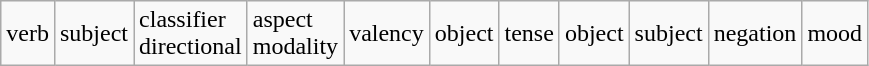<table class="wikitable">
<tr>
<td>verb</td>
<td>subject</td>
<td>classifier<br>directional</td>
<td>aspect<br>modality</td>
<td>valency</td>
<td>object</td>
<td>tense</td>
<td>object</td>
<td>subject</td>
<td>negation</td>
<td>mood</td>
</tr>
</table>
